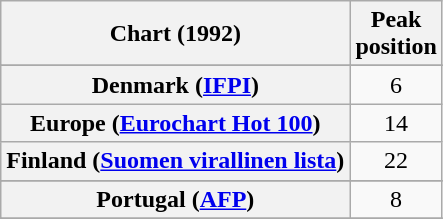<table class="wikitable sortable plainrowheaders" style="text-align:center">
<tr>
<th>Chart (1992)</th>
<th>Peak<br>position</th>
</tr>
<tr>
</tr>
<tr>
</tr>
<tr>
</tr>
<tr>
</tr>
<tr>
<th scope="row">Denmark (<a href='#'>IFPI</a>)</th>
<td>6</td>
</tr>
<tr>
<th scope="row">Europe (<a href='#'>Eurochart Hot 100</a>)</th>
<td>14</td>
</tr>
<tr>
<th scope="row">Finland (<a href='#'>Suomen virallinen lista</a>)</th>
<td>22</td>
</tr>
<tr>
</tr>
<tr>
</tr>
<tr>
</tr>
<tr>
</tr>
<tr>
</tr>
<tr>
</tr>
<tr>
<th scope="row">Portugal (<a href='#'>AFP</a>)</th>
<td>8</td>
</tr>
<tr>
</tr>
<tr>
</tr>
<tr>
</tr>
<tr>
</tr>
<tr>
</tr>
</table>
